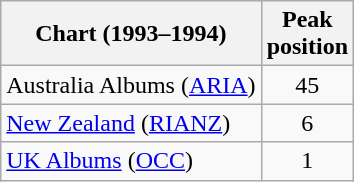<table class="wikitable">
<tr>
<th>Chart (1993–1994)</th>
<th>Peak<br>position</th>
</tr>
<tr>
<td>Australia Albums (<a href='#'>ARIA</a>)</td>
<td align=center>45</td>
</tr>
<tr>
<td><a href='#'>New Zealand</a> (<a href='#'>RIANZ</a>)</td>
<td align=center>6</td>
</tr>
<tr>
<td><a href='#'>UK Albums</a> (<a href='#'>OCC</a>)</td>
<td align=center>1</td>
</tr>
</table>
